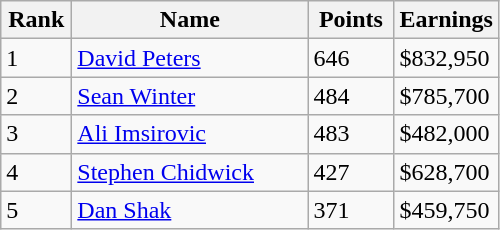<table class="wikitable">
<tr>
<th style="width:40px;">Rank</th>
<th style="width:150px;">Name</th>
<th style="width:50px;">Points</th>
<th style="width:50px;">Earnings</th>
</tr>
<tr>
<td>1</td>
<td> <a href='#'>David Peters</a></td>
<td>646</td>
<td>$832,950</td>
</tr>
<tr>
<td>2</td>
<td> <a href='#'>Sean Winter</a></td>
<td>484</td>
<td>$785,700</td>
</tr>
<tr>
<td>3</td>
<td> <a href='#'>Ali Imsirovic</a></td>
<td>483</td>
<td>$482,000</td>
</tr>
<tr>
<td>4</td>
<td> <a href='#'>Stephen Chidwick</a></td>
<td>427</td>
<td>$628,700</td>
</tr>
<tr>
<td>5</td>
<td> <a href='#'>Dan Shak</a></td>
<td>371</td>
<td>$459,750</td>
</tr>
</table>
